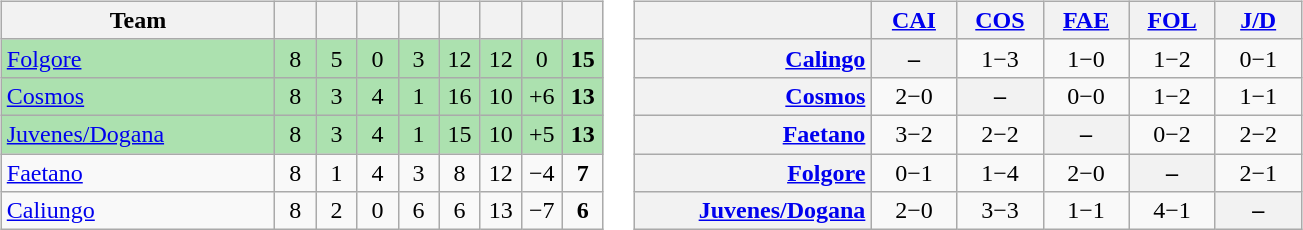<table>
<tr>
<td><br><table class="wikitable" style="text-align:center">
<tr>
<th width="175">Team</th>
<th width="20"></th>
<th width="20"></th>
<th width="20"></th>
<th width="20"></th>
<th width="20"></th>
<th width="20"></th>
<th width="20"></th>
<th width="20"></th>
</tr>
<tr bgcolor=ACE1AF>
<td align=left><a href='#'>Folgore</a></td>
<td>8</td>
<td>5</td>
<td>0</td>
<td>3</td>
<td>12</td>
<td>12</td>
<td>0</td>
<td><strong>15</strong></td>
</tr>
<tr bgcolor=ACE1AF>
<td align=left><a href='#'>Cosmos</a></td>
<td>8</td>
<td>3</td>
<td>4</td>
<td>1</td>
<td>16</td>
<td>10</td>
<td>+6</td>
<td><strong>13</strong></td>
</tr>
<tr bgcolor=ACE1AF>
<td align=left><a href='#'>Juvenes/Dogana</a></td>
<td>8</td>
<td>3</td>
<td>4</td>
<td>1</td>
<td>15</td>
<td>10</td>
<td>+5</td>
<td><strong>13</strong></td>
</tr>
<tr bgcolor=>
<td align=left><a href='#'>Faetano</a></td>
<td>8</td>
<td>1</td>
<td>4</td>
<td>3</td>
<td>8</td>
<td>12</td>
<td>−4</td>
<td><strong>7</strong></td>
</tr>
<tr bgcolor=>
<td align=left><a href='#'>Caliungo</a></td>
<td>8</td>
<td>2</td>
<td>0</td>
<td>6</td>
<td>6</td>
<td>13</td>
<td>−7</td>
<td><strong>6</strong></td>
</tr>
</table>
</td>
<td><br><table class="wikitable" style="text-align:center">
<tr>
<th width="150"> </th>
<th width="50"><a href='#'>CAI</a></th>
<th width="50"><a href='#'>COS</a></th>
<th width="50"><a href='#'>FAE</a></th>
<th width="50"><a href='#'>FOL</a></th>
<th width="50"><a href='#'>J/D</a></th>
</tr>
<tr>
<th style="text-align:right"><a href='#'>Calingo</a></th>
<th>–</th>
<td>1−3</td>
<td>1−0</td>
<td>1−2</td>
<td>0−1</td>
</tr>
<tr>
<th style="text-align:right"><a href='#'>Cosmos</a></th>
<td>2−0</td>
<th>–</th>
<td>0−0</td>
<td>1−2</td>
<td>1−1</td>
</tr>
<tr>
<th style="text-align:right"><a href='#'>Faetano</a></th>
<td>3−2</td>
<td>2−2</td>
<th>–</th>
<td>0−2</td>
<td>2−2</td>
</tr>
<tr>
<th style="text-align:right"><a href='#'>Folgore</a></th>
<td>0−1</td>
<td>1−4</td>
<td>2−0</td>
<th>–</th>
<td>2−1</td>
</tr>
<tr>
<th style="text-align:right"><a href='#'>Juvenes/Dogana</a></th>
<td>2−0</td>
<td>3−3</td>
<td>1−1</td>
<td>4−1</td>
<th>–</th>
</tr>
</table>
</td>
</tr>
</table>
